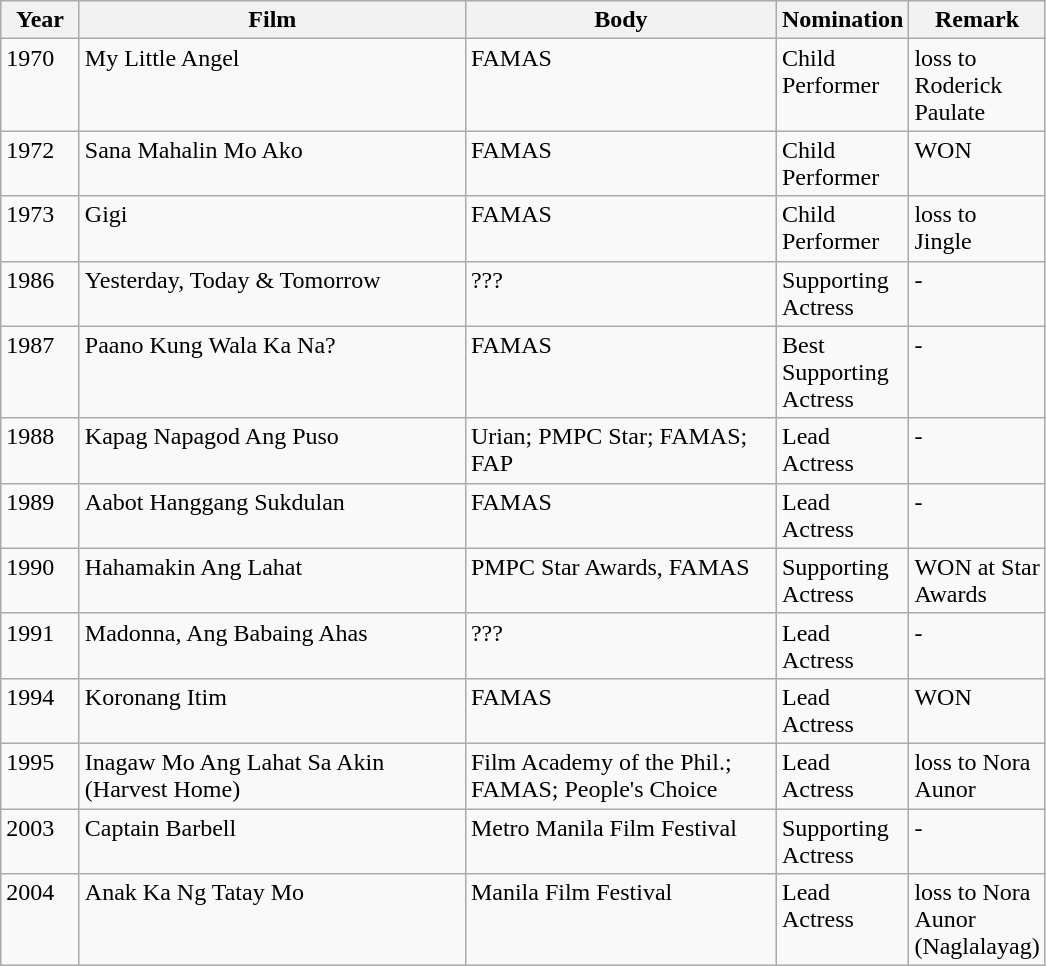<table class="wikitable">
<tr style="vertical-align:top;">
<th scope="col" width="45">Year</th>
<th scope="col" width="250">Film</th>
<th scope="col" width="200">Body</th>
<th scope="col" width="60">Nomination</th>
<th scope="col" width="50">Remark</th>
</tr>
<tr style="vertical-align:top;">
<td>1970</td>
<td>My Little Angel</td>
<td>FAMAS</td>
<td>Child Performer</td>
<td>loss to Roderick Paulate</td>
</tr>
<tr style="vertical-align:top;">
<td>1972</td>
<td>Sana Mahalin Mo Ako</td>
<td>FAMAS</td>
<td>Child Performer</td>
<td>WON</td>
</tr>
<tr style="vertical-align:top;">
<td>1973</td>
<td>Gigi</td>
<td>FAMAS</td>
<td>Child Performer</td>
<td>loss to Jingle</td>
</tr>
<tr style="vertical-align:top;">
<td>1986</td>
<td>Yesterday, Today & Tomorrow</td>
<td>???</td>
<td>Supporting Actress</td>
<td>-</td>
</tr>
<tr style="vertical-align:top;">
<td>1987</td>
<td>Paano Kung Wala Ka Na?</td>
<td>FAMAS</td>
<td>Best Supporting Actress</td>
<td>-</td>
</tr>
<tr style="vertical-align:top;">
<td>1988</td>
<td>Kapag Napagod Ang Puso</td>
<td>Urian; PMPC Star; FAMAS; FAP</td>
<td>Lead Actress</td>
<td>-</td>
</tr>
<tr style="vertical-align:top;">
<td>1989</td>
<td>Aabot Hanggang Sukdulan</td>
<td>FAMAS</td>
<td>Lead Actress</td>
<td>-</td>
</tr>
<tr style="vertical-align:top;">
<td>1990</td>
<td>Hahamakin Ang Lahat</td>
<td>PMPC Star Awards, FAMAS</td>
<td>Supporting Actress</td>
<td>WON at Star Awards</td>
</tr>
<tr style="vertical-align:top;">
<td>1991</td>
<td>Madonna, Ang Babaing Ahas</td>
<td>???</td>
<td>Lead Actress</td>
<td>-</td>
</tr>
<tr style="vertical-align:top;">
<td>1994</td>
<td>Koronang Itim</td>
<td>FAMAS</td>
<td>Lead Actress</td>
<td>WON</td>
</tr>
<tr style="vertical-align:top;">
<td>1995</td>
<td>Inagaw Mo Ang Lahat Sa Akin (Harvest Home)</td>
<td>Film Academy of the Phil.; FAMAS; People's Choice</td>
<td>Lead Actress</td>
<td>loss to Nora Aunor</td>
</tr>
<tr style="vertical-align:top;">
<td>2003</td>
<td>Captain Barbell</td>
<td>Metro Manila Film Festival</td>
<td>Supporting Actress</td>
<td>-</td>
</tr>
<tr style="vertical-align:top;">
<td>2004</td>
<td>Anak Ka Ng Tatay Mo</td>
<td>Manila Film Festival</td>
<td>Lead Actress</td>
<td>loss to Nora Aunor (Naglalayag)</td>
</tr>
</table>
